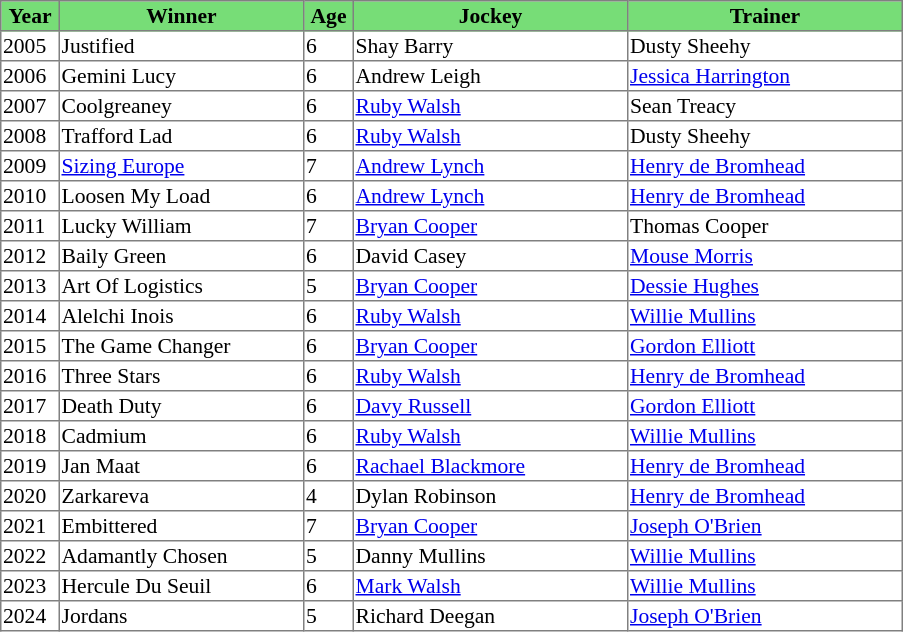<table class = "sortable" | border="1" style="border-collapse: collapse; font-size:90%">
<tr bgcolor="#77dd77" align="center">
<th style="width:36px"><strong>Year</strong></th>
<th style="width:160px"><strong>Winner</strong></th>
<th style="width:30px"><strong>Age</strong></th>
<th style="width:180px"><strong>Jockey</strong></th>
<th style="width:180px"><strong>Trainer</strong></th>
</tr>
<tr>
<td>2005</td>
<td>Justified</td>
<td>6</td>
<td>Shay Barry</td>
<td>Dusty Sheehy</td>
</tr>
<tr>
<td>2006</td>
<td>Gemini Lucy</td>
<td>6</td>
<td>Andrew Leigh</td>
<td><a href='#'>Jessica Harrington</a></td>
</tr>
<tr>
<td>2007</td>
<td>Coolgreaney</td>
<td>6</td>
<td><a href='#'>Ruby Walsh</a></td>
<td>Sean Treacy</td>
</tr>
<tr>
<td>2008</td>
<td>Trafford Lad</td>
<td>6</td>
<td><a href='#'>Ruby Walsh</a></td>
<td>Dusty Sheehy</td>
</tr>
<tr>
<td>2009</td>
<td><a href='#'>Sizing Europe</a></td>
<td>7</td>
<td><a href='#'>Andrew Lynch</a></td>
<td><a href='#'>Henry de Bromhead</a></td>
</tr>
<tr>
<td>2010</td>
<td>Loosen My Load</td>
<td>6</td>
<td><a href='#'>Andrew Lynch</a></td>
<td><a href='#'>Henry de Bromhead</a></td>
</tr>
<tr>
<td>2011</td>
<td>Lucky William</td>
<td>7</td>
<td><a href='#'>Bryan Cooper</a></td>
<td>Thomas Cooper</td>
</tr>
<tr>
<td>2012</td>
<td>Baily Green</td>
<td>6</td>
<td>David Casey</td>
<td><a href='#'>Mouse Morris</a></td>
</tr>
<tr>
<td>2013</td>
<td>Art Of Logistics</td>
<td>5</td>
<td><a href='#'>Bryan Cooper</a></td>
<td><a href='#'>Dessie Hughes</a></td>
</tr>
<tr>
<td>2014</td>
<td>Alelchi Inois</td>
<td>6</td>
<td><a href='#'>Ruby Walsh</a></td>
<td><a href='#'>Willie Mullins</a></td>
</tr>
<tr>
<td>2015</td>
<td>The Game Changer</td>
<td>6</td>
<td><a href='#'>Bryan Cooper</a></td>
<td><a href='#'>Gordon Elliott</a></td>
</tr>
<tr>
<td>2016</td>
<td>Three Stars</td>
<td>6</td>
<td><a href='#'>Ruby Walsh</a></td>
<td><a href='#'>Henry de Bromhead</a></td>
</tr>
<tr>
<td>2017</td>
<td>Death Duty</td>
<td>6</td>
<td><a href='#'>Davy Russell</a></td>
<td><a href='#'>Gordon Elliott</a></td>
</tr>
<tr>
<td>2018</td>
<td>Cadmium</td>
<td>6</td>
<td><a href='#'>Ruby Walsh</a></td>
<td><a href='#'>Willie Mullins</a></td>
</tr>
<tr>
<td>2019</td>
<td>Jan Maat</td>
<td>6</td>
<td><a href='#'>Rachael Blackmore</a></td>
<td><a href='#'>Henry de Bromhead</a></td>
</tr>
<tr>
<td>2020</td>
<td>Zarkareva</td>
<td>4</td>
<td>Dylan Robinson</td>
<td><a href='#'>Henry de Bromhead</a></td>
</tr>
<tr>
<td>2021</td>
<td>Embittered</td>
<td>7</td>
<td><a href='#'>Bryan Cooper</a></td>
<td><a href='#'>Joseph O'Brien</a></td>
</tr>
<tr>
<td>2022</td>
<td>Adamantly Chosen</td>
<td>5</td>
<td>Danny Mullins</td>
<td><a href='#'>Willie Mullins</a></td>
</tr>
<tr>
<td>2023</td>
<td>Hercule Du Seuil</td>
<td>6</td>
<td><a href='#'>Mark Walsh</a></td>
<td><a href='#'>Willie Mullins</a></td>
</tr>
<tr>
<td>2024</td>
<td>Jordans</td>
<td>5</td>
<td>Richard Deegan</td>
<td><a href='#'>Joseph O'Brien</a></td>
</tr>
</table>
